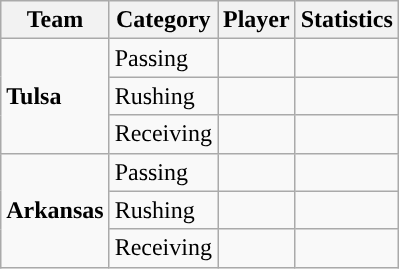<table class="wikitable" style="float: right;">
<tr>
<th>Team</th>
<th>Category</th>
<th>Player</th>
<th>Statistics</th>
</tr>
<tr>
<td rowspan=3><strong>Tulsa</strong></td>
<td>Passing</td>
<td></td>
<td></td>
</tr>
<tr>
<td>Rushing</td>
<td></td>
<td></td>
</tr>
<tr>
<td>Receiving</td>
<td></td>
<td></td>
</tr>
<tr>
<td rowspan=3><strong>Arkansas</strong></td>
<td>Passing</td>
<td></td>
<td></td>
</tr>
<tr>
<td>Rushing</td>
<td></td>
<td></td>
</tr>
<tr>
<td>Receiving</td>
<td></td>
<td></td>
</tr>
</table>
